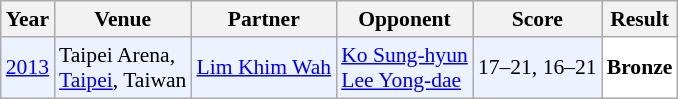<table class="sortable wikitable" style="font-size: 90%;">
<tr>
<th>Year</th>
<th>Venue</th>
<th>Partner</th>
<th>Opponent</th>
<th>Score</th>
<th>Result</th>
</tr>
<tr style="background:#ECF2FF">
<td align="center"><a href='#'>2013</a></td>
<td align="left">Taipei Arena,<br><a href='#'>Taipei</a>, Taiwan</td>
<td align="left"> <a href='#'>Lim Khim Wah</a></td>
<td align="left"> <a href='#'>Ko Sung-hyun</a> <br>  <a href='#'>Lee Yong-dae</a></td>
<td align="left">17–21, 16–21</td>
<td style="text-align:left; background:white"> <strong>Bronze</strong></td>
</tr>
</table>
